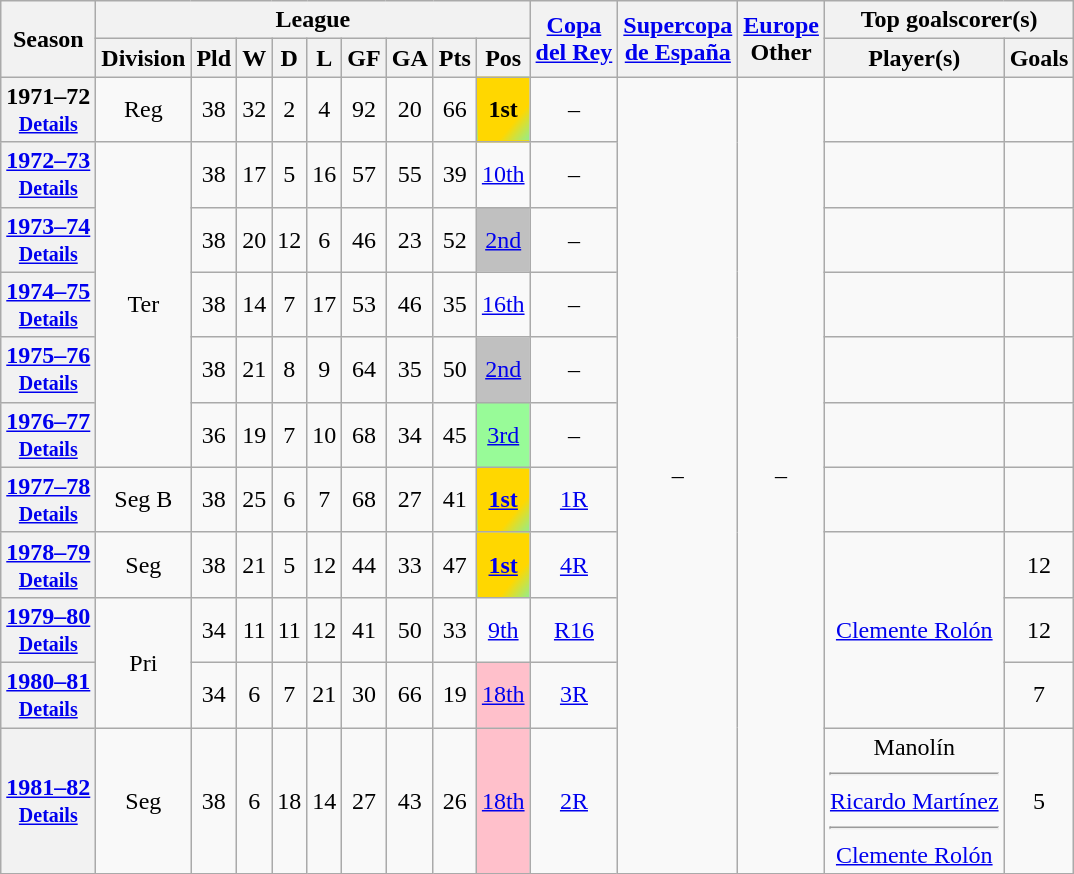<table class="wikitable" style="text-align: center">
<tr>
<th rowspan=2>Season</th>
<th colspan=9>League</th>
<th rowspan=2><a href='#'>Copa<br>del Rey</a></th>
<th rowspan=2><a href='#'>Supercopa<br>de España</a></th>
<th rowspan=2><a href='#'>Europe</a><br>Other</th>
<th colspan=2>Top goalscorer(s)</th>
</tr>
<tr>
<th>Division</th>
<th>Pld</th>
<th>W</th>
<th>D</th>
<th>L</th>
<th>GF</th>
<th>GA</th>
<th>Pts</th>
<th>Pos</th>
<th>Player(s)</th>
<th>Goals</th>
</tr>
<tr>
<th>1971–72<br> <small><a href='#'>Details</a></small></th>
<td>Reg</td>
<td>38</td>
<td>32</td>
<td>2</td>
<td>4</td>
<td>92</td>
<td>20</td>
<td>66</td>
<td style="background: linear-gradient(to bottom right, gold 70%, lightgreen);"><strong>1st</strong></td>
<td>–</td>
<td rowspan=11>–</td>
<td rowspan=11>–</td>
<td></td>
<td></td>
</tr>
<tr>
<th><a href='#'>1972–73</a> <br> <small><a href='#'>Details</a></small></th>
<td rowspan=5>Ter</td>
<td>38</td>
<td>17</td>
<td>5</td>
<td>16</td>
<td>57</td>
<td>55</td>
<td>39</td>
<td><a href='#'>10th</a></td>
<td>–</td>
<td></td>
<td></td>
</tr>
<tr>
<th><a href='#'>1973–74</a> <br> <small><a href='#'>Details</a></small></th>
<td>38</td>
<td>20</td>
<td>12</td>
<td>6</td>
<td>46</td>
<td>23</td>
<td>52</td>
<td bgcolor=silver><a href='#'>2nd</a></td>
<td>–</td>
<td></td>
<td></td>
</tr>
<tr>
<th><a href='#'>1974–75</a> <br> <small><a href='#'>Details</a></small></th>
<td>38</td>
<td>14</td>
<td>7</td>
<td>17</td>
<td>53</td>
<td>46</td>
<td>35</td>
<td><a href='#'>16th</a></td>
<td>–</td>
<td></td>
<td></td>
</tr>
<tr>
<th><a href='#'>1975–76</a> <br> <small><a href='#'>Details</a></small></th>
<td>38</td>
<td>21</td>
<td>8</td>
<td>9</td>
<td>64</td>
<td>35</td>
<td>50</td>
<td bgcolor=silver><a href='#'>2nd</a></td>
<td>–</td>
<td></td>
<td></td>
</tr>
<tr>
<th><a href='#'>1976–77</a> <br> <small><a href='#'>Details</a></small></th>
<td>36</td>
<td>19</td>
<td>7</td>
<td>10</td>
<td>68</td>
<td>34</td>
<td>45</td>
<td bgcolor=palegreen><a href='#'>3rd</a></td>
<td>–</td>
<td></td>
<td></td>
</tr>
<tr>
<th><a href='#'>1977–78</a> <br> <small><a href='#'>Details</a></small></th>
<td>Seg B</td>
<td>38</td>
<td>25</td>
<td>6</td>
<td>7</td>
<td>68</td>
<td>27</td>
<td>41</td>
<td style="background: linear-gradient(to bottom right, gold 70%, lightgreen);"><a href='#'><strong>1st</strong></a></td>
<td><a href='#'>1R</a></td>
<td></td>
<td></td>
</tr>
<tr>
<th><a href='#'>1978–79</a> <br> <small><a href='#'>Details</a></small></th>
<td>Seg</td>
<td>38</td>
<td>21</td>
<td>5</td>
<td>12</td>
<td>44</td>
<td>33</td>
<td>47</td>
<td style="background: linear-gradient(to bottom right, gold 70%, lightgreen);"><a href='#'><strong>1st</strong></a></td>
<td><a href='#'>4R</a></td>
<td rowspan=3><a href='#'>Clemente Rolón</a></td>
<td>12</td>
</tr>
<tr>
<th><a href='#'>1979–80</a> <br> <small><a href='#'>Details</a></small></th>
<td rowspan=2>Pri</td>
<td>34</td>
<td>11</td>
<td>11</td>
<td>12</td>
<td>41</td>
<td>50</td>
<td>33</td>
<td><a href='#'>9th</a></td>
<td><a href='#'>R16</a></td>
<td>12</td>
</tr>
<tr>
<th><a href='#'>1980–81</a> <br> <small><a href='#'>Details</a></small></th>
<td>34</td>
<td>6</td>
<td>7</td>
<td>21</td>
<td>30</td>
<td>66</td>
<td>19</td>
<td bgcolor=pink><a href='#'>18th</a></td>
<td><a href='#'>3R</a></td>
<td>7</td>
</tr>
<tr>
<th><a href='#'>1981–82</a> <br> <small><a href='#'>Details</a></small></th>
<td>Seg</td>
<td>38</td>
<td>6</td>
<td>18</td>
<td>14</td>
<td>27</td>
<td>43</td>
<td>26</td>
<td bgcolor=pink><a href='#'>18th</a></td>
<td><a href='#'>2R</a></td>
<td>Manolín<hr><a href='#'>Ricardo Martínez</a><hr><a href='#'>Clemente Rolón</a></td>
<td>5</td>
</tr>
</table>
